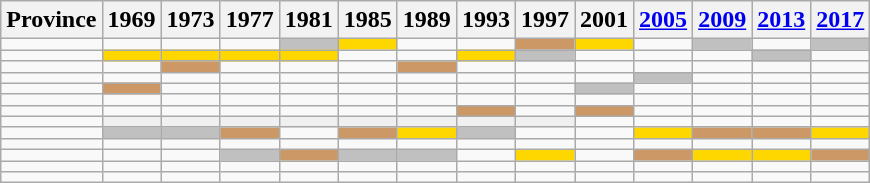<table class="wikitable sortable" style="text-align:center">
<tr>
<th>Province</th>
<th>1969</th>
<th>1973</th>
<th>1977</th>
<th>1981</th>
<th>1985</th>
<th>1989</th>
<th>1993</th>
<th>1997</th>
<th>2001</th>
<th><a href='#'>2005</a></th>
<th><a href='#'>2009</a></th>
<th><a href='#'>2013</a></th>
<th><a href='#'>2017</a></th>
</tr>
<tr>
<td align=left></td>
<td></td>
<td></td>
<td></td>
<td bgcolor=silver></td>
<td bgcolor=gold></td>
<td></td>
<td></td>
<td bgcolor=cc9966></td>
<td bgcolor=gold></td>
<td></td>
<td bgcolor=silver></td>
<td></td>
<td bgcolor=silver></td>
</tr>
<tr>
<td align=left></td>
<td bgcolor=gold></td>
<td bgcolor=gold></td>
<td bgcolor=gold></td>
<td bgcolor=gold></td>
<td></td>
<td></td>
<td bgcolor=gold></td>
<td bgcolor=silver></td>
<td></td>
<td></td>
<td></td>
<td bgcolor=silver></td>
<td></td>
</tr>
<tr>
<td align=left></td>
<td></td>
<td bgcolor=cc9966></td>
<td></td>
<td></td>
<td></td>
<td bgcolor=cc9966></td>
<td></td>
<td></td>
<td></td>
<td></td>
<td></td>
<td></td>
<td></td>
</tr>
<tr>
<td align=left></td>
<td></td>
<td></td>
<td></td>
<td></td>
<td></td>
<td></td>
<td></td>
<td></td>
<td></td>
<td bgcolor=silver></td>
<td></td>
<td></td>
<td></td>
</tr>
<tr>
<td align=left></td>
<td bgcolor=cc9966></td>
<td></td>
<td></td>
<td></td>
<td></td>
<td></td>
<td></td>
<td></td>
<td bgcolor=silver></td>
<td></td>
<td></td>
<td></td>
<td></td>
</tr>
<tr>
<td align=left></td>
<td></td>
<td></td>
<td></td>
<td></td>
<td></td>
<td></td>
<td></td>
<td></td>
<td></td>
<td></td>
<td></td>
<td></td>
<td></td>
</tr>
<tr>
<td align=left></td>
<td></td>
<td></td>
<td></td>
<td></td>
<td></td>
<td></td>
<td bgcolor=cc9966></td>
<td></td>
<td bgcolor=cc9966></td>
<td></td>
<td></td>
<td></td>
<td></td>
</tr>
<tr>
<td align=left></td>
<td bgcolor=F0F0F0></td>
<td bgcolor=F0F0F0></td>
<td bgcolor=F0F0F0></td>
<td bgcolor=F0F0F0></td>
<td bgcolor=F0F0F0></td>
<td bgcolor=F0F0F0></td>
<td bgcolor=F0F0F0></td>
<td bgcolor=F0F0F0></td>
<td></td>
<td></td>
<td></td>
<td></td>
<td></td>
</tr>
<tr>
<td align=left></td>
<td bgcolor=silver></td>
<td bgcolor=silver></td>
<td bgcolor=cc9966></td>
<td></td>
<td bgcolor=cc9966></td>
<td bgcolor=gold></td>
<td bgcolor=silver></td>
<td></td>
<td></td>
<td bgcolor=gold></td>
<td bgcolor=cc9966></td>
<td bgcolor=cc9966></td>
<td bgcolor=gold></td>
</tr>
<tr>
<td align=left></td>
<td></td>
<td></td>
<td></td>
<td></td>
<td></td>
<td></td>
<td></td>
<td></td>
<td></td>
<td></td>
<td></td>
<td></td>
<td></td>
</tr>
<tr>
<td align=left></td>
<td></td>
<td></td>
<td bgcolor=silver></td>
<td bgcolor=cc9966></td>
<td bgcolor=silver></td>
<td bgcolor=silver></td>
<td></td>
<td bgcolor=gold></td>
<td></td>
<td bgcolor=cc9966></td>
<td bgcolor=gold></td>
<td bgcolor=gold></td>
<td bgcolor=cc9966></td>
</tr>
<tr>
<td align=left></td>
<td></td>
<td></td>
<td></td>
<td></td>
<td></td>
<td></td>
<td></td>
<td></td>
<td></td>
<td></td>
<td></td>
<td></td>
<td></td>
</tr>
<tr>
<td align=left></td>
<td></td>
<td></td>
<td></td>
<td></td>
<td></td>
<td></td>
<td></td>
<td></td>
<td></td>
<td></td>
<td></td>
<td></td>
<td></td>
</tr>
</table>
